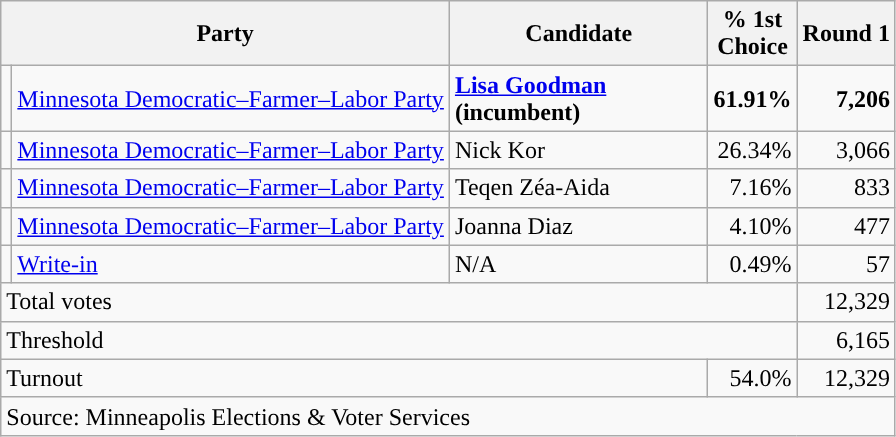<table class="wikitable">
<tr>
<th colspan="2" style="width:290px">Party</th>
<th style="width:165px">Candidate</th>
<th>% 1st<br>Choice</th>
<th>Round 1</th>
</tr>
<tr>
<td style="background-color:"></td>
<td><a href='#'>Minnesota Democratic–Farmer–Labor Party</a></td>
<td><strong><a href='#'>Lisa Goodman</a> (incumbent)</strong></td>
<td align="right"><strong>61.91%</strong></td>
<td align="right"><strong>7,206</strong></td>
</tr>
<tr>
<td style="background-color:"></td>
<td><a href='#'>Minnesota Democratic–Farmer–Labor Party</a></td>
<td>Nick Kor</td>
<td align="right">26.34%</td>
<td align="right">3,066</td>
</tr>
<tr>
<td style="background-color:"></td>
<td><a href='#'>Minnesota Democratic–Farmer–Labor Party</a></td>
<td>Teqen Zéa-Aida</td>
<td align="right">7.16%</td>
<td align="right">833</td>
</tr>
<tr>
<td style="background-color:"></td>
<td><a href='#'>Minnesota Democratic–Farmer–Labor Party</a></td>
<td>Joanna Diaz</td>
<td align="right">4.10%</td>
<td align="right">477</td>
</tr>
<tr>
<td style="background-color:"></td>
<td><a href='#'>Write-in</a></td>
<td>N/A</td>
<td align="right">0.49%</td>
<td align="right">57</td>
</tr>
<tr>
<td colspan="4">Total votes</td>
<td align="right">12,329</td>
</tr>
<tr>
<td colspan="4">Threshold</td>
<td align="right">6,165</td>
</tr>
<tr>
<td colspan="3">Turnout</td>
<td align="right">54.0%</td>
<td align="right">12,329</td>
</tr>
<tr>
<td colspan="8">Source: Minneapolis Elections & Voter Services</td>
</tr>
</table>
